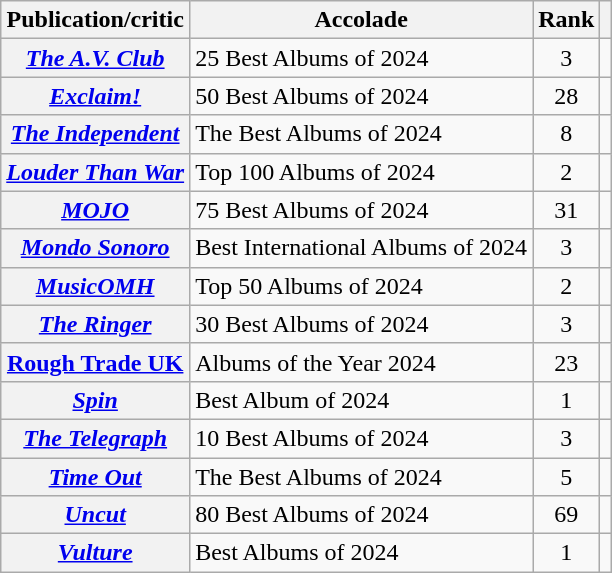<table class="wikitable sortable plainrowheaders">
<tr>
<th scope="col">Publication/critic</th>
<th scope="col">Accolade</th>
<th scope="col">Rank</th>
<th scope="col" class="unsortable"></th>
</tr>
<tr>
<th scope="row"><em><a href='#'>The A.V. Club</a></em></th>
<td>25 Best Albums of 2024</td>
<td style="text-align: center;">3</td>
<td style="text-align: center;"></td>
</tr>
<tr>
<th scope="row"><em><a href='#'>Exclaim!</a></em></th>
<td>50 Best Albums of 2024</td>
<td style="text-align: center;">28</td>
<td style="text-align: center;"></td>
</tr>
<tr>
<th scope="row"><em><a href='#'>The Independent</a></em></th>
<td>The Best Albums of 2024</td>
<td style="text-align: center;">8</td>
<td style="text-align: center;"></td>
</tr>
<tr>
<th scope="row"><em><a href='#'>Louder Than War</a></em></th>
<td>Top 100 Albums of 2024</td>
<td style="text-align: center;">2</td>
<td style="text-align: center;"></td>
</tr>
<tr>
<th scope="row"><em><a href='#'>MOJO</a></em></th>
<td>75 Best Albums of 2024</td>
<td style="text-align: center;">31</td>
<td style="text-align: center;"></td>
</tr>
<tr>
<th scope="row"><em><a href='#'>Mondo Sonoro</a></em></th>
<td>Best International Albums of 2024</td>
<td style="text-align: center;">3</td>
<td style="text-align: center;"></td>
</tr>
<tr>
<th scope="row"><em><a href='#'>MusicOMH</a></em></th>
<td>Top 50 Albums of 2024</td>
<td style="text-align: center;">2</td>
<td style="text-align: center;"></td>
</tr>
<tr>
<th scope="row"><em><a href='#'>The Ringer</a></em></th>
<td>30 Best Albums of 2024</td>
<td style="text-align: center;">3</td>
<td style="text-align: center;"></td>
</tr>
<tr>
<th scope="row"><a href='#'>Rough Trade UK</a></th>
<td>Albums of the Year 2024</td>
<td style="text-align: center;">23</td>
<td style="text-align: center;"></td>
</tr>
<tr>
<th scope="row"><em><a href='#'>Spin</a></em></th>
<td>Best Album of 2024</td>
<td style="text-align: center;">1</td>
<td style="text-align: center;"></td>
</tr>
<tr>
<th scope="row"><em><a href='#'>The Telegraph</a></em></th>
<td>10 Best Albums of 2024</td>
<td style="text-align: center;">3</td>
<td style="text-align: center;"></td>
</tr>
<tr>
<th scope="row"><em><a href='#'>Time Out</a></em></th>
<td>The Best Albums of 2024</td>
<td style="text-align: center;">5</td>
<td style="text-align: center;"></td>
</tr>
<tr>
<th scope="row"><em><a href='#'>Uncut</a></em></th>
<td>80 Best Albums of 2024</td>
<td style="text-align: center;">69</td>
<td style="text-align: center;"></td>
</tr>
<tr>
<th scope="row"><em><a href='#'>Vulture</a></em></th>
<td>Best Albums of 2024</td>
<td style="text-align: center;">1</td>
<td style="text-align: center;"></td>
</tr>
</table>
